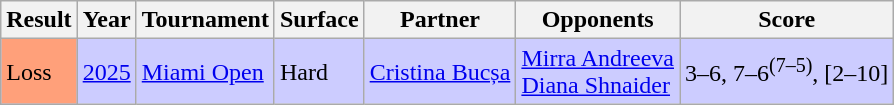<table class="sortable wikitable">
<tr>
<th>Result</th>
<th>Year</th>
<th>Tournament</th>
<th>Surface</th>
<th>Partner</th>
<th>Opponents</th>
<th class="unsortable">Score</th>
</tr>
<tr bgcolor=CCCCFF>
<td bgcolor=FFA07A>Loss</td>
<td><a href='#'>2025</a></td>
<td><a href='#'>Miami Open</a></td>
<td>Hard</td>
<td> <a href='#'>Cristina Bucșa</a></td>
<td> <a href='#'>Mirra Andreeva</a> <br>  <a href='#'>Diana Shnaider</a></td>
<td>3–6, 7–6<sup>(7–5)</sup>, [2–10]</td>
</tr>
</table>
